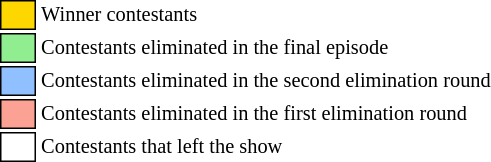<table class="toccolours" style="font-size: 85%; white-space: nowrap">
<tr>
<td style="background:gold; border: 1px solid black">      </td>
<td>Winner contestants</td>
</tr>
<tr>
<td style="background:#90EE90; border: 1px solid black">      </td>
<td>Contestants eliminated in the final episode</td>
</tr>
<tr>
<td style="background:#90C0FF; border: 1px solid black">      </td>
<td>Contestants eliminated in the second elimination round</td>
</tr>
<tr>
<td style="background:#FCA294; border: 1px solid black">      </td>
<td>Contestants eliminated in the first elimination round</td>
</tr>
<tr>
<td style="border: 1px solid black">      </td>
<td>Contestants that left the show</td>
</tr>
</table>
